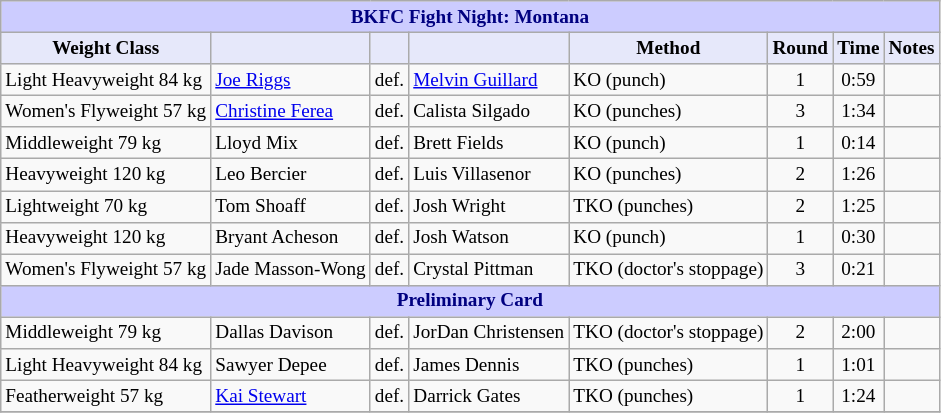<table class="wikitable" style="font-size: 80%;">
<tr>
<th colspan="8" style="background-color: #ccf; color: #000080; text-align: center;"><strong>BKFC Fight Night: Montana</strong></th>
</tr>
<tr>
<th colspan="1" style="background-color: #E6E8FA; color: #000000; text-align: center;">Weight Class</th>
<th colspan="1" style="background-color: #E6E8FA; color: #000000; text-align: center;"></th>
<th colspan="1" style="background-color: #E6E8FA; color: #000000; text-align: center;"></th>
<th colspan="1" style="background-color: #E6E8FA; color: #000000; text-align: center;"></th>
<th colspan="1" style="background-color: #E6E8FA; color: #000000; text-align: center;">Method</th>
<th colspan="1" style="background-color: #E6E8FA; color: #000000; text-align: center;">Round</th>
<th colspan="1" style="background-color: #E6E8FA; color: #000000; text-align: center;">Time</th>
<th colspan="1" style="background-color: #E6E8FA; color: #000000; text-align: center;">Notes</th>
</tr>
<tr>
<td>Light Heavyweight 84 kg</td>
<td> <a href='#'>Joe Riggs</a></td>
<td align=center>def.</td>
<td> <a href='#'>Melvin Guillard</a></td>
<td>KO (punch)</td>
<td align=center>1</td>
<td align=center>0:59</td>
<td></td>
</tr>
<tr>
<td>Women's Flyweight 57 kg</td>
<td> <a href='#'>Christine Ferea</a></td>
<td align=center>def.</td>
<td> Calista Silgado</td>
<td>KO (punches)</td>
<td align=center>3</td>
<td align=center>1:34</td>
<td></td>
</tr>
<tr>
<td>Middleweight 79 kg</td>
<td> Lloyd Mix</td>
<td align=center>def.</td>
<td> Brett Fields</td>
<td>KO (punch)</td>
<td align=center>1</td>
<td align=center>0:14</td>
<td></td>
</tr>
<tr>
<td>Heavyweight 120 kg</td>
<td> Leo Bercier</td>
<td align=center>def.</td>
<td> Luis Villasenor</td>
<td>KO (punches)</td>
<td align=center>2</td>
<td align=center>1:26</td>
<td></td>
</tr>
<tr>
<td>Lightweight 70 kg</td>
<td> Tom Shoaff</td>
<td align=center>def.</td>
<td> Josh Wright</td>
<td>TKO (punches)</td>
<td align=center>2</td>
<td align=center>1:25</td>
<td></td>
</tr>
<tr>
<td>Heavyweight 120 kg</td>
<td> Bryant Acheson</td>
<td align=center>def.</td>
<td> Josh Watson</td>
<td>KO (punch)</td>
<td align=center>1</td>
<td align=center>0:30</td>
<td></td>
</tr>
<tr>
<td>Women's Flyweight 57 kg</td>
<td> Jade Masson-Wong</td>
<td align=center>def.</td>
<td> Crystal Pittman</td>
<td>TKO (doctor's stoppage)</td>
<td align=center>3</td>
<td align=center>0:21</td>
<td></td>
</tr>
<tr>
<th colspan="8" style="background-color: #ccf; color: #000080; text-align: center;"><strong>Preliminary Card</strong></th>
</tr>
<tr>
<td>Middleweight 79 kg</td>
<td> Dallas Davison</td>
<td align=center>def.</td>
<td> JorDan Christensen</td>
<td>TKO (doctor's stoppage)</td>
<td align=center>2</td>
<td align=center>2:00</td>
<td></td>
</tr>
<tr>
<td>Light Heavyweight 84 kg</td>
<td> Sawyer Depee</td>
<td align=center>def.</td>
<td> James Dennis</td>
<td>TKO (punches)</td>
<td align=center>1</td>
<td align=center>1:01</td>
<td></td>
</tr>
<tr>
<td>Featherweight 57 kg</td>
<td> <a href='#'>Kai Stewart</a></td>
<td align=center>def.</td>
<td> Darrick Gates</td>
<td>TKO (punches)</td>
<td align=center>1</td>
<td align=center>1:24</td>
<td></td>
</tr>
<tr>
</tr>
</table>
